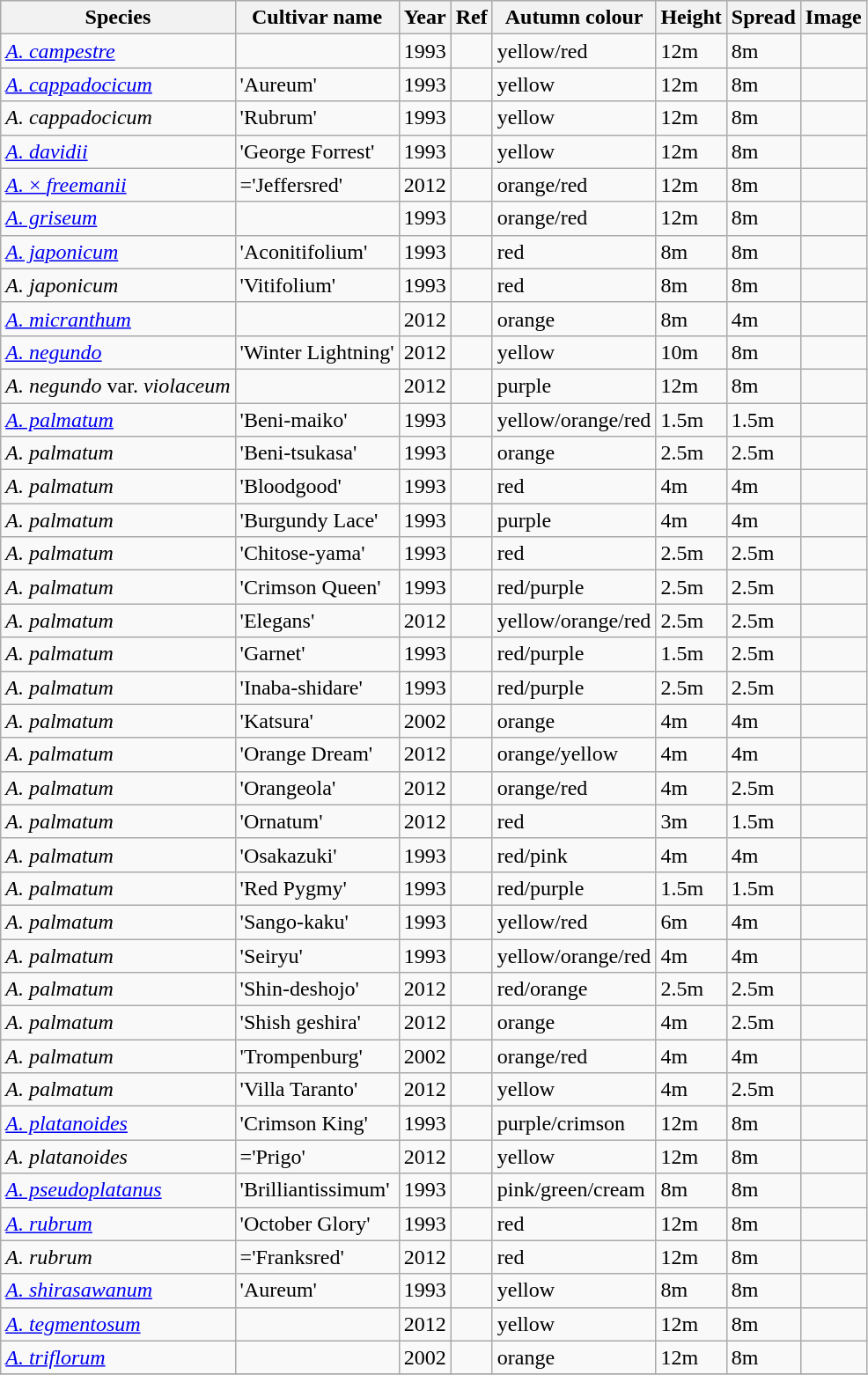<table class="wikitable sortable">
<tr>
<th>Species</th>
<th>Cultivar name</th>
<th>Year</th>
<th>Ref</th>
<th>Autumn colour</th>
<th>Height</th>
<th>Spread</th>
<th>Image</th>
</tr>
<tr>
<td><a href='#'><em>A. campestre</em></a></td>
<td></td>
<td>1993</td>
<td></td>
<td>yellow/red</td>
<td>12m</td>
<td>8m</td>
<td></td>
</tr>
<tr>
<td><a href='#'><em>A. cappadocicum</em></a></td>
<td>'Aureum'</td>
<td>1993</td>
<td></td>
<td>yellow</td>
<td>12m</td>
<td>8m</td>
<td></td>
</tr>
<tr>
<td><em>A. cappadocicum</em></td>
<td>'Rubrum'</td>
<td>1993</td>
<td></td>
<td>yellow</td>
<td>12m</td>
<td>8m</td>
<td></td>
</tr>
<tr>
<td><a href='#'><em>A. davidii</em></a></td>
<td>'George Forrest'</td>
<td>1993</td>
<td></td>
<td>yellow</td>
<td>12m</td>
<td>8m</td>
<td></td>
</tr>
<tr>
<td><a href='#'><em>A.</em> × <em>freemanii</em></a></td>
<td>='Jeffersred'</td>
<td>2012</td>
<td></td>
<td>orange/red</td>
<td>12m</td>
<td>8m</td>
<td></td>
</tr>
<tr>
<td><a href='#'><em>A. griseum</em></a></td>
<td></td>
<td>1993</td>
<td></td>
<td>orange/red</td>
<td>12m</td>
<td>8m</td>
<td></td>
</tr>
<tr>
<td><a href='#'><em>A. japonicum</em></a></td>
<td>'Aconitifolium'</td>
<td>1993</td>
<td></td>
<td>red</td>
<td>8m</td>
<td>8m</td>
<td></td>
</tr>
<tr>
<td><em>A. japonicum</em></td>
<td>'Vitifolium'</td>
<td>1993</td>
<td></td>
<td>red</td>
<td>8m</td>
<td>8m</td>
<td></td>
</tr>
<tr>
<td><a href='#'><em>A. micranthum</em></a></td>
<td></td>
<td>2012</td>
<td></td>
<td>orange</td>
<td>8m</td>
<td>4m</td>
<td></td>
</tr>
<tr>
<td><a href='#'><em>A. negundo</em></a></td>
<td>'Winter Lightning'</td>
<td>2012</td>
<td></td>
<td>yellow</td>
<td>10m</td>
<td>8m</td>
<td></td>
</tr>
<tr>
<td><em>A. negundo</em> var. <em>violaceum</em></td>
<td></td>
<td>2012</td>
<td></td>
<td>purple</td>
<td>12m</td>
<td>8m</td>
<td></td>
</tr>
<tr>
<td><a href='#'><em>A. palmatum</em></a></td>
<td>'Beni-maiko'</td>
<td>1993</td>
<td></td>
<td>yellow/orange/red</td>
<td>1.5m</td>
<td>1.5m</td>
<td></td>
</tr>
<tr>
<td><em>A. palmatum</em></td>
<td>'Beni-tsukasa'</td>
<td>1993</td>
<td></td>
<td>orange</td>
<td>2.5m</td>
<td>2.5m</td>
<td></td>
</tr>
<tr>
<td><em>A. palmatum</em></td>
<td>'Bloodgood'</td>
<td>1993</td>
<td></td>
<td>red</td>
<td>4m</td>
<td>4m</td>
<td></td>
</tr>
<tr>
<td><em>A. palmatum</em></td>
<td>'Burgundy Lace'</td>
<td>1993</td>
<td></td>
<td>purple</td>
<td>4m</td>
<td>4m</td>
<td></td>
</tr>
<tr>
<td><em>A. palmatum</em></td>
<td>'Chitose-yama'</td>
<td>1993</td>
<td></td>
<td>red</td>
<td>2.5m</td>
<td>2.5m</td>
<td></td>
</tr>
<tr>
<td><em>A. palmatum</em></td>
<td>'Crimson Queen'</td>
<td>1993</td>
<td></td>
<td>red/purple</td>
<td>2.5m</td>
<td>2.5m</td>
<td></td>
</tr>
<tr>
<td><em>A. palmatum</em></td>
<td>'Elegans'</td>
<td>2012</td>
<td></td>
<td>yellow/orange/red</td>
<td>2.5m</td>
<td>2.5m</td>
<td></td>
</tr>
<tr>
<td><em>A. palmatum</em></td>
<td>'Garnet'</td>
<td>1993</td>
<td></td>
<td>red/purple</td>
<td>1.5m</td>
<td>2.5m</td>
<td></td>
</tr>
<tr>
<td><em>A. palmatum</em></td>
<td>'Inaba-shidare'</td>
<td>1993</td>
<td></td>
<td>red/purple</td>
<td>2.5m</td>
<td>2.5m</td>
<td></td>
</tr>
<tr>
<td><em>A. palmatum</em></td>
<td>'Katsura'</td>
<td>2002</td>
<td></td>
<td>orange</td>
<td>4m</td>
<td>4m</td>
<td></td>
</tr>
<tr>
<td><em>A. palmatum</em></td>
<td>'Orange Dream'</td>
<td>2012</td>
<td></td>
<td>orange/yellow</td>
<td>4m</td>
<td>4m</td>
<td></td>
</tr>
<tr>
<td><em>A. palmatum</em></td>
<td>'Orangeola'</td>
<td>2012</td>
<td></td>
<td>orange/red</td>
<td>4m</td>
<td>2.5m</td>
<td></td>
</tr>
<tr>
<td><em>A. palmatum</em></td>
<td>'Ornatum'</td>
<td>2012</td>
<td></td>
<td>red</td>
<td>3m</td>
<td>1.5m</td>
<td></td>
</tr>
<tr>
<td><em>A. palmatum</em></td>
<td>'Osakazuki'</td>
<td>1993</td>
<td></td>
<td>red/pink</td>
<td>4m</td>
<td>4m</td>
<td></td>
</tr>
<tr>
<td><em>A. palmatum</em></td>
<td>'Red Pygmy'</td>
<td>1993</td>
<td></td>
<td>red/purple</td>
<td>1.5m</td>
<td>1.5m</td>
<td></td>
</tr>
<tr>
<td><em>A. palmatum</em></td>
<td>'Sango-kaku'</td>
<td>1993</td>
<td></td>
<td>yellow/red</td>
<td>6m</td>
<td>4m</td>
<td></td>
</tr>
<tr>
<td><em>A. palmatum</em></td>
<td>'Seiryu'</td>
<td>1993</td>
<td></td>
<td>yellow/orange/red</td>
<td>4m</td>
<td>4m</td>
<td></td>
</tr>
<tr>
<td><em>A. palmatum</em></td>
<td>'Shin-deshojo'</td>
<td>2012</td>
<td></td>
<td>red/orange</td>
<td>2.5m</td>
<td>2.5m</td>
<td></td>
</tr>
<tr>
<td><em>A. palmatum</em></td>
<td>'Shish geshira'</td>
<td>2012</td>
<td></td>
<td>orange</td>
<td>4m</td>
<td>2.5m</td>
<td></td>
</tr>
<tr>
<td><em>A. palmatum</em></td>
<td>'Trompenburg'</td>
<td>2002</td>
<td></td>
<td>orange/red</td>
<td>4m</td>
<td>4m</td>
<td></td>
</tr>
<tr>
<td><em>A. palmatum</em></td>
<td>'Villa Taranto'</td>
<td>2012</td>
<td></td>
<td>yellow</td>
<td>4m</td>
<td>2.5m</td>
<td></td>
</tr>
<tr>
<td><a href='#'><em>A. platanoides</em></a></td>
<td>'Crimson King'</td>
<td>1993</td>
<td></td>
<td>purple/crimson</td>
<td>12m</td>
<td>8m</td>
<td></td>
</tr>
<tr>
<td><em>A. platanoides</em></td>
<td>='Prigo'</td>
<td>2012</td>
<td></td>
<td>yellow</td>
<td>12m</td>
<td>8m</td>
<td></td>
</tr>
<tr>
<td><a href='#'><em>A. pseudoplatanus</em></a></td>
<td>'Brilliantissimum'</td>
<td>1993</td>
<td></td>
<td>pink/green/cream</td>
<td>8m</td>
<td>8m</td>
<td></td>
</tr>
<tr>
<td><a href='#'><em>A. rubrum</em></a></td>
<td>'October Glory'</td>
<td>1993</td>
<td></td>
<td>red</td>
<td>12m</td>
<td>8m</td>
<td></td>
</tr>
<tr>
<td><em>A. rubrum</em></td>
<td>='Franksred'</td>
<td>2012</td>
<td></td>
<td>red</td>
<td>12m</td>
<td>8m</td>
<td></td>
</tr>
<tr>
<td><a href='#'><em>A. shirasawanum</em></a></td>
<td>'Aureum'</td>
<td>1993</td>
<td></td>
<td>yellow</td>
<td>8m</td>
<td>8m</td>
<td></td>
</tr>
<tr>
<td><a href='#'><em>A. tegmentosum</em></a></td>
<td></td>
<td>2012</td>
<td></td>
<td>yellow</td>
<td>12m</td>
<td>8m</td>
<td></td>
</tr>
<tr>
<td><a href='#'><em>A. triflorum</em></a></td>
<td></td>
<td>2002</td>
<td></td>
<td>orange</td>
<td>12m</td>
<td>8m</td>
<td></td>
</tr>
<tr>
</tr>
</table>
